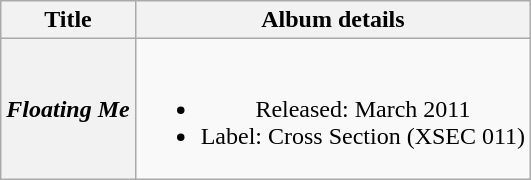<table class="wikitable plainrowheaders" style="text-align:center;" border="1">
<tr>
<th scope="col">Title</th>
<th scope="col">Album details</th>
</tr>
<tr>
<th scope="row"><em>Floating Me</em></th>
<td><br><ul><li>Released: March 2011</li><li>Label: Cross Section (XSEC 011)</li></ul></td>
</tr>
</table>
